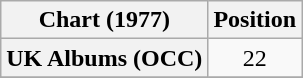<table class="wikitable plainrowheaders" style="text-align:center;">
<tr>
<th scope="col">Chart (1977)</th>
<th scope="col">Position</th>
</tr>
<tr>
<th scope="row">UK Albums (OCC)</th>
<td>22</td>
</tr>
<tr>
</tr>
</table>
